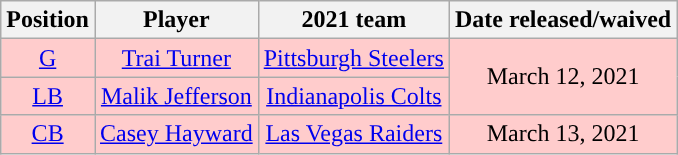<table class="wikitable" style="text-align:center">
<tr>
<th>Position</th>
<th>Player</th>
<th>2021 team</th>
<th>Date released/waived</th>
</tr>
<tr style="background:#fcc">
<td><a href='#'>G</a></td>
<td><a href='#'>Trai Turner</a></td>
<td><a href='#'>Pittsburgh Steelers</a></td>
<td rowspan=2>March 12, 2021</td>
</tr>
<tr style="background:#fcc">
<td><a href='#'>LB</a></td>
<td><a href='#'>Malik Jefferson</a></td>
<td><a href='#'>Indianapolis Colts</a></td>
</tr>
<tr style="background:#fcc">
<td><a href='#'>CB</a></td>
<td><a href='#'>Casey Hayward</a></td>
<td><a href='#'>Las Vegas Raiders</a></td>
<td>March 13, 2021</td>
</tr>
</table>
